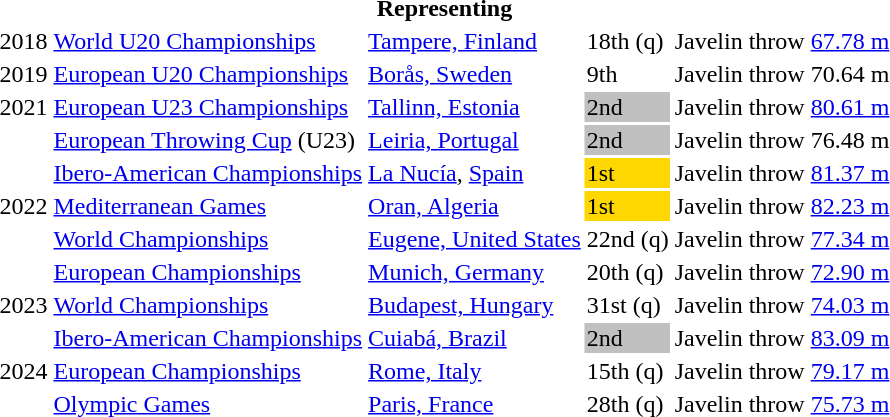<table>
<tr>
<th colspan="6">Representing </th>
</tr>
<tr>
<td>2018</td>
<td><a href='#'>World U20 Championships</a></td>
<td><a href='#'>Tampere, Finland</a></td>
<td>18th (q)</td>
<td>Javelin throw</td>
<td><a href='#'>67.78 m</a></td>
</tr>
<tr>
<td>2019</td>
<td><a href='#'>European U20 Championships</a></td>
<td><a href='#'>Borås, Sweden</a></td>
<td>9th</td>
<td>Javelin throw</td>
<td>70.64 m</td>
</tr>
<tr>
<td>2021</td>
<td><a href='#'>European U23 Championships</a></td>
<td><a href='#'>Tallinn, Estonia</a></td>
<td bgcolor=silver>2nd</td>
<td>Javelin throw</td>
<td><a href='#'>80.61 m</a></td>
</tr>
<tr>
<td rowspan=5>2022</td>
<td><a href='#'>European Throwing Cup</a> (U23)</td>
<td><a href='#'>Leiria, Portugal</a></td>
<td bgcolor=silver>2nd</td>
<td>Javelin throw</td>
<td>76.48 m</td>
</tr>
<tr>
<td><a href='#'>Ibero-American Championships</a></td>
<td><a href='#'>La Nucía</a>, <a href='#'>Spain</a></td>
<td bgcolor=gold>1st</td>
<td>Javelin throw</td>
<td><a href='#'>81.37 m</a></td>
</tr>
<tr>
<td><a href='#'>Mediterranean Games</a></td>
<td><a href='#'>Oran, Algeria</a></td>
<td bgcolor=gold>1st</td>
<td>Javelin throw</td>
<td><a href='#'>82.23 m</a></td>
</tr>
<tr>
<td><a href='#'>World Championships</a></td>
<td><a href='#'>Eugene, United States</a></td>
<td>22nd (q)</td>
<td>Javelin throw</td>
<td><a href='#'>77.34 m</a></td>
</tr>
<tr>
<td><a href='#'>European Championships</a></td>
<td><a href='#'>Munich, Germany</a></td>
<td>20th (q)</td>
<td>Javelin throw</td>
<td><a href='#'>72.90 m</a></td>
</tr>
<tr>
<td>2023</td>
<td><a href='#'>World Championships</a></td>
<td><a href='#'>Budapest, Hungary</a></td>
<td>31st (q)</td>
<td>Javelin throw</td>
<td><a href='#'>74.03 m</a></td>
</tr>
<tr>
<td rowspan=3>2024</td>
<td><a href='#'>Ibero-American Championships</a></td>
<td><a href='#'>Cuiabá, Brazil</a></td>
<td bgcolor=silver>2nd</td>
<td>Javelin throw</td>
<td><a href='#'>83.09 m</a></td>
</tr>
<tr>
<td><a href='#'>European Championships</a></td>
<td><a href='#'>Rome, Italy</a></td>
<td>15th (q)</td>
<td>Javelin throw</td>
<td><a href='#'>79.17 m</a></td>
</tr>
<tr>
<td><a href='#'>Olympic Games</a></td>
<td><a href='#'>Paris, France</a></td>
<td>28th (q)</td>
<td>Javelin throw</td>
<td><a href='#'>75.73 m</a></td>
</tr>
</table>
